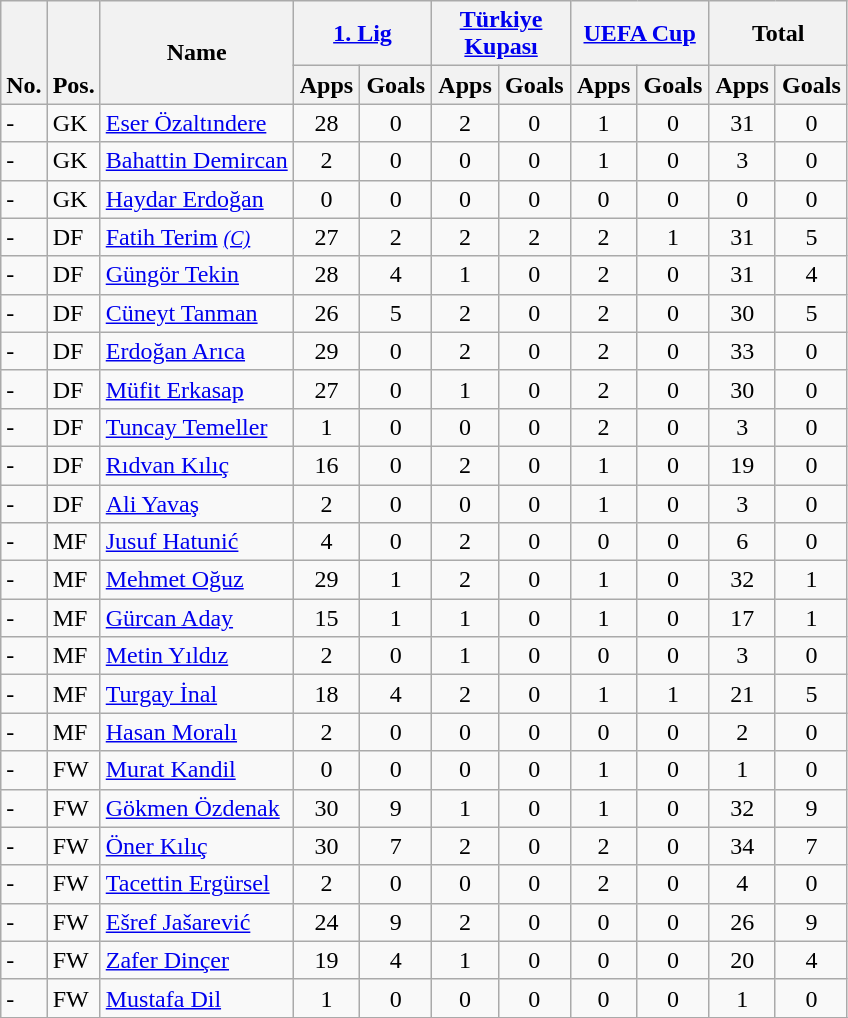<table class="wikitable" style="text-align:center">
<tr>
<th rowspan="2" valign="bottom">No.</th>
<th rowspan="2" valign="bottom">Pos.</th>
<th rowspan="2">Name</th>
<th colspan="2" width="85"><a href='#'>1. Lig</a></th>
<th colspan="2" width="85"><a href='#'>Türkiye Kupası</a></th>
<th colspan="2" width="85"><a href='#'>UEFA Cup</a></th>
<th colspan="2" width="85">Total</th>
</tr>
<tr>
<th>Apps</th>
<th>Goals</th>
<th>Apps</th>
<th>Goals</th>
<th>Apps</th>
<th>Goals</th>
<th>Apps</th>
<th>Goals</th>
</tr>
<tr>
<td align="left">-</td>
<td align="left">GK</td>
<td align="left"> <a href='#'>Eser Özaltındere</a></td>
<td>28</td>
<td>0</td>
<td>2</td>
<td>0</td>
<td>1</td>
<td>0</td>
<td>31</td>
<td>0</td>
</tr>
<tr>
<td align="left">-</td>
<td align="left">GK</td>
<td align="left"> <a href='#'>Bahattin Demircan</a></td>
<td>2</td>
<td>0</td>
<td>0</td>
<td>0</td>
<td>1</td>
<td>0</td>
<td>3</td>
<td>0</td>
</tr>
<tr>
<td align="left">-</td>
<td align="left">GK</td>
<td align="left"> <a href='#'>Haydar Erdoğan</a></td>
<td>0</td>
<td>0</td>
<td>0</td>
<td>0</td>
<td>0</td>
<td>0</td>
<td>0</td>
<td>0</td>
</tr>
<tr>
<td align="left">-</td>
<td align="left">DF</td>
<td align="left"> <a href='#'>Fatih Terim</a> <small><em><a href='#'>(C)</a></em></small></td>
<td>27</td>
<td>2</td>
<td>2</td>
<td>2</td>
<td>2</td>
<td>1</td>
<td>31</td>
<td>5</td>
</tr>
<tr>
<td align="left">-</td>
<td align="left">DF</td>
<td align="left"> <a href='#'>Güngör Tekin</a></td>
<td>28</td>
<td>4</td>
<td>1</td>
<td>0</td>
<td>2</td>
<td>0</td>
<td>31</td>
<td>4</td>
</tr>
<tr>
<td align="left">-</td>
<td align="left">DF</td>
<td align="left"> <a href='#'>Cüneyt Tanman</a></td>
<td>26</td>
<td>5</td>
<td>2</td>
<td>0</td>
<td>2</td>
<td>0</td>
<td>30</td>
<td>5</td>
</tr>
<tr>
<td align="left">-</td>
<td align="left">DF</td>
<td align="left"> <a href='#'>Erdoğan Arıca</a></td>
<td>29</td>
<td>0</td>
<td>2</td>
<td>0</td>
<td>2</td>
<td>0</td>
<td>33</td>
<td>0</td>
</tr>
<tr>
<td align="left">-</td>
<td align="left">DF</td>
<td align="left"> <a href='#'>Müfit Erkasap</a></td>
<td>27</td>
<td>0</td>
<td>1</td>
<td>0</td>
<td>2</td>
<td>0</td>
<td>30</td>
<td>0</td>
</tr>
<tr>
<td align="left">-</td>
<td align="left">DF</td>
<td align="left"> <a href='#'>Tuncay Temeller</a></td>
<td>1</td>
<td>0</td>
<td>0</td>
<td>0</td>
<td>2</td>
<td>0</td>
<td>3</td>
<td>0</td>
</tr>
<tr>
<td align="left">-</td>
<td align="left">DF</td>
<td align="left"> <a href='#'>Rıdvan Kılıç</a></td>
<td>16</td>
<td>0</td>
<td>2</td>
<td>0</td>
<td>1</td>
<td>0</td>
<td>19</td>
<td>0</td>
</tr>
<tr>
<td align="left">-</td>
<td align="left">DF</td>
<td align="left"> <a href='#'>Ali Yavaş</a></td>
<td>2</td>
<td>0</td>
<td>0</td>
<td>0</td>
<td>1</td>
<td>0</td>
<td>3</td>
<td>0</td>
</tr>
<tr>
<td align="left">-</td>
<td align="left">MF</td>
<td align="left"> <a href='#'>Jusuf Hatunić</a></td>
<td>4</td>
<td>0</td>
<td>2</td>
<td>0</td>
<td>0</td>
<td>0</td>
<td>6</td>
<td>0</td>
</tr>
<tr>
<td align="left">-</td>
<td align="left">MF</td>
<td align="left"> <a href='#'>Mehmet Oğuz</a></td>
<td>29</td>
<td>1</td>
<td>2</td>
<td>0</td>
<td>1</td>
<td>0</td>
<td>32</td>
<td>1</td>
</tr>
<tr>
<td align="left">-</td>
<td align="left">MF</td>
<td align="left"> <a href='#'>Gürcan Aday</a></td>
<td>15</td>
<td>1</td>
<td>1</td>
<td>0</td>
<td>1</td>
<td>0</td>
<td>17</td>
<td>1</td>
</tr>
<tr>
<td align="left">-</td>
<td align="left">MF</td>
<td align="left"> <a href='#'>Metin Yıldız</a></td>
<td>2</td>
<td>0</td>
<td>1</td>
<td>0</td>
<td>0</td>
<td>0</td>
<td>3</td>
<td>0</td>
</tr>
<tr>
<td align="left">-</td>
<td align="left">MF</td>
<td align="left"> <a href='#'>Turgay İnal</a></td>
<td>18</td>
<td>4</td>
<td>2</td>
<td>0</td>
<td>1</td>
<td>1</td>
<td>21</td>
<td>5</td>
</tr>
<tr>
<td align="left">-</td>
<td align="left">MF</td>
<td align="left"> <a href='#'>Hasan Moralı</a></td>
<td>2</td>
<td>0</td>
<td>0</td>
<td>0</td>
<td>0</td>
<td>0</td>
<td>2</td>
<td>0</td>
</tr>
<tr>
<td align="left">-</td>
<td align="left">FW</td>
<td align="left"> <a href='#'>Murat Kandil</a></td>
<td>0</td>
<td>0</td>
<td>0</td>
<td>0</td>
<td>1</td>
<td>0</td>
<td>1</td>
<td>0</td>
</tr>
<tr>
<td align="left">-</td>
<td align="left">FW</td>
<td align="left"> <a href='#'>Gökmen Özdenak</a></td>
<td>30</td>
<td>9</td>
<td>1</td>
<td>0</td>
<td>1</td>
<td>0</td>
<td>32</td>
<td>9</td>
</tr>
<tr>
<td align="left">-</td>
<td align="left">FW</td>
<td align="left"> <a href='#'>Öner Kılıç</a></td>
<td>30</td>
<td>7</td>
<td>2</td>
<td>0</td>
<td>2</td>
<td>0</td>
<td>34</td>
<td>7</td>
</tr>
<tr>
<td align="left">-</td>
<td align="left">FW</td>
<td align="left"> <a href='#'>Tacettin Ergürsel</a></td>
<td>2</td>
<td>0</td>
<td>0</td>
<td>0</td>
<td>2</td>
<td>0</td>
<td>4</td>
<td>0</td>
</tr>
<tr>
<td align="left">-</td>
<td align="left">FW</td>
<td align="left"> <a href='#'>Ešref Jašarević</a></td>
<td>24</td>
<td>9</td>
<td>2</td>
<td>0</td>
<td>0</td>
<td>0</td>
<td>26</td>
<td>9</td>
</tr>
<tr>
<td align="left">-</td>
<td align="left">FW</td>
<td align="left"> <a href='#'>Zafer Dinçer</a></td>
<td>19</td>
<td>4</td>
<td>1</td>
<td>0</td>
<td>0</td>
<td>0</td>
<td>20</td>
<td>4</td>
</tr>
<tr>
<td align="left">-</td>
<td align="left">FW</td>
<td align="left"> <a href='#'>Mustafa Dil</a></td>
<td>1</td>
<td>0</td>
<td>0</td>
<td>0</td>
<td>0</td>
<td>0</td>
<td>1</td>
<td>0</td>
</tr>
<tr>
</tr>
</table>
